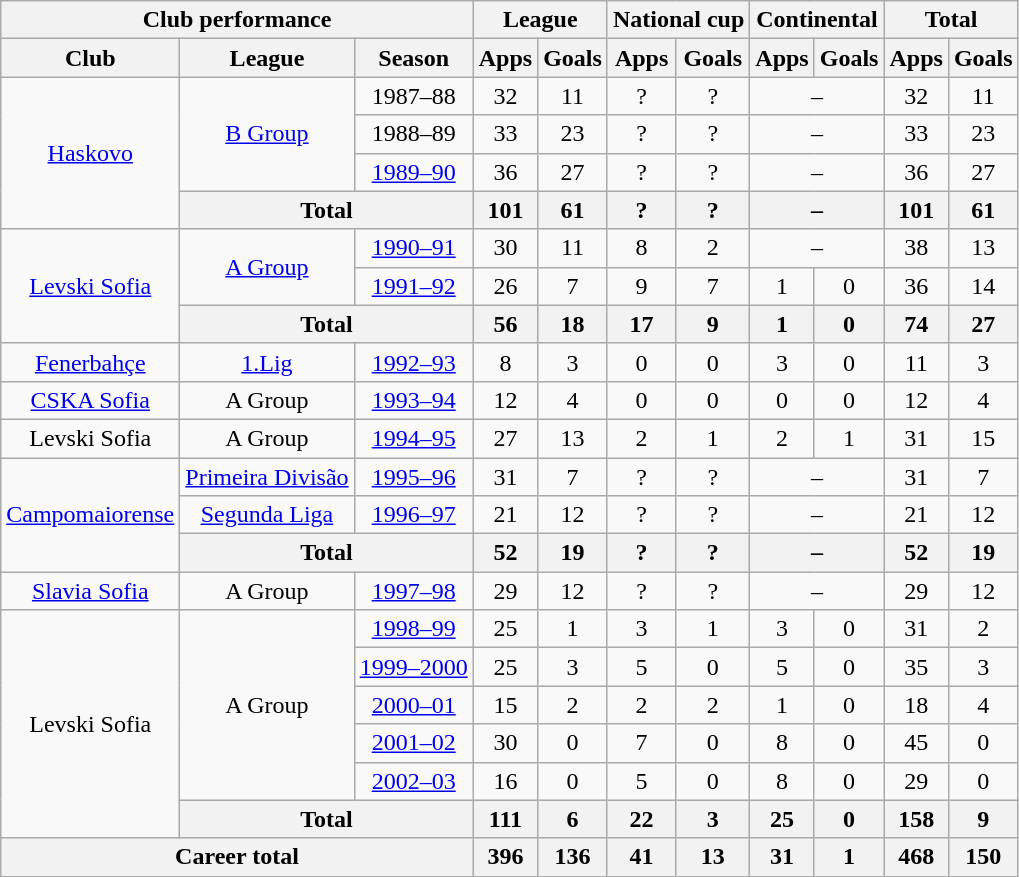<table class="wikitable" style="text-align: center">
<tr>
<th Colspan="3">Club performance</th>
<th Colspan="2">League</th>
<th Colspan="2">National cup</th>
<th Colspan="2">Continental</th>
<th Colspan="3">Total</th>
</tr>
<tr>
<th>Club</th>
<th>League</th>
<th>Season</th>
<th>Apps</th>
<th>Goals</th>
<th>Apps</th>
<th>Goals</th>
<th>Apps</th>
<th>Goals</th>
<th>Apps</th>
<th>Goals</th>
</tr>
<tr>
<td rowspan="4" valign="center"><a href='#'>Haskovo</a></td>
<td rowspan="3"><a href='#'>B Group</a></td>
<td>1987–88</td>
<td>32</td>
<td>11</td>
<td>?</td>
<td>?</td>
<td colspan="2">–</td>
<td>32</td>
<td>11</td>
</tr>
<tr>
<td>1988–89</td>
<td>33</td>
<td>23</td>
<td>?</td>
<td>?</td>
<td colspan="2">–</td>
<td>33</td>
<td>23</td>
</tr>
<tr>
<td><a href='#'>1989–90</a></td>
<td>36</td>
<td>27</td>
<td>?</td>
<td>?</td>
<td colspan="2">–</td>
<td>36</td>
<td>27</td>
</tr>
<tr>
<th colspan=2>Total</th>
<th>101</th>
<th>61</th>
<th>?</th>
<th>?</th>
<th colspan="2">–</th>
<th>101</th>
<th>61</th>
</tr>
<tr>
<td rowspan="3" valign="center"><a href='#'>Levski Sofia</a></td>
<td rowspan="2"><a href='#'>A Group</a></td>
<td><a href='#'>1990–91</a></td>
<td>30</td>
<td>11</td>
<td>8</td>
<td>2</td>
<td colspan="2">–</td>
<td>38</td>
<td>13</td>
</tr>
<tr>
<td><a href='#'>1991–92</a></td>
<td>26</td>
<td>7</td>
<td>9</td>
<td>7</td>
<td>1</td>
<td>0</td>
<td>36</td>
<td>14</td>
</tr>
<tr>
<th colspan=2>Total</th>
<th>56</th>
<th>18</th>
<th>17</th>
<th>9</th>
<th>1</th>
<th>0</th>
<th>74</th>
<th>27</th>
</tr>
<tr>
<td><a href='#'>Fenerbahçe</a></td>
<td><a href='#'>1.Lig</a></td>
<td><a href='#'>1992–93</a></td>
<td>8</td>
<td>3</td>
<td>0</td>
<td>0</td>
<td>3</td>
<td>0</td>
<td>11</td>
<td>3</td>
</tr>
<tr>
<td><a href='#'>CSKA Sofia</a></td>
<td>A Group</td>
<td><a href='#'>1993–94</a></td>
<td>12</td>
<td>4</td>
<td>0</td>
<td>0</td>
<td>0</td>
<td>0</td>
<td>12</td>
<td>4</td>
</tr>
<tr>
<td>Levski Sofia</td>
<td>A Group</td>
<td><a href='#'>1994–95</a></td>
<td>27</td>
<td>13</td>
<td>2</td>
<td>1</td>
<td>2</td>
<td>1</td>
<td>31</td>
<td>15</td>
</tr>
<tr>
<td rowspan="3" valign="center"><a href='#'>Campomaiorense</a></td>
<td><a href='#'>Primeira Divisão</a></td>
<td><a href='#'>1995–96</a></td>
<td>31</td>
<td>7</td>
<td>?</td>
<td>?</td>
<td colspan="2">–</td>
<td>31</td>
<td>7</td>
</tr>
<tr>
<td><a href='#'>Segunda Liga</a></td>
<td><a href='#'>1996–97</a></td>
<td>21</td>
<td>12</td>
<td>?</td>
<td>?</td>
<td colspan="2">–</td>
<td>21</td>
<td>12</td>
</tr>
<tr>
<th colspan=2>Total</th>
<th>52</th>
<th>19</th>
<th>?</th>
<th>?</th>
<th colspan="2">–</th>
<th>52</th>
<th>19</th>
</tr>
<tr>
<td><a href='#'>Slavia Sofia</a></td>
<td>A Group</td>
<td><a href='#'>1997–98</a></td>
<td>29</td>
<td>12</td>
<td>?</td>
<td>?</td>
<td colspan="2">–</td>
<td>29</td>
<td>12</td>
</tr>
<tr>
<td rowspan="6" valign="center">Levski Sofia</td>
<td rowspan="5">A Group</td>
<td><a href='#'>1998–99</a></td>
<td>25</td>
<td>1</td>
<td>3</td>
<td>1</td>
<td>3</td>
<td>0</td>
<td>31</td>
<td>2</td>
</tr>
<tr>
<td><a href='#'>1999–2000</a></td>
<td>25</td>
<td>3</td>
<td>5</td>
<td>0</td>
<td>5</td>
<td>0</td>
<td>35</td>
<td>3</td>
</tr>
<tr>
<td><a href='#'>2000–01</a></td>
<td>15</td>
<td>2</td>
<td>2</td>
<td>2</td>
<td>1</td>
<td>0</td>
<td>18</td>
<td>4</td>
</tr>
<tr>
<td><a href='#'>2001–02</a></td>
<td>30</td>
<td>0</td>
<td>7</td>
<td>0</td>
<td>8</td>
<td>0</td>
<td>45</td>
<td>0</td>
</tr>
<tr>
<td><a href='#'>2002–03</a></td>
<td>16</td>
<td>0</td>
<td>5</td>
<td>0</td>
<td>8</td>
<td>0</td>
<td>29</td>
<td>0</td>
</tr>
<tr>
<th colspan=2>Total</th>
<th>111</th>
<th>6</th>
<th>22</th>
<th>3</th>
<th>25</th>
<th>0</th>
<th>158</th>
<th>9</th>
</tr>
<tr>
<th colspan="3">Career total</th>
<th>396</th>
<th>136</th>
<th>41</th>
<th>13</th>
<th>31</th>
<th>1</th>
<th>468</th>
<th>150</th>
</tr>
</table>
